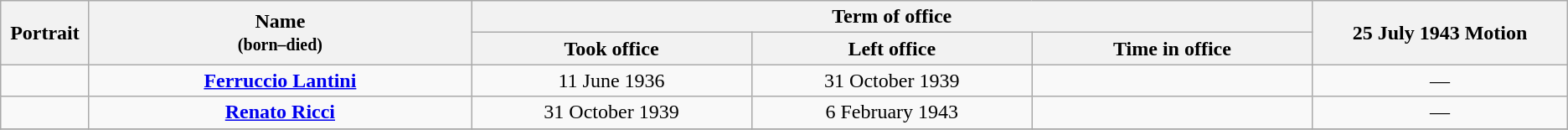<table class="wikitable" style="text-align:center;" style="width=90%">
<tr>
<th width=1% rowspan=2>Portrait</th>
<th width=15% rowspan=2>Name<br><small>(born–died)</small></th>
<th width=30% colspan=3>Term of office</th>
<th width=10% rowspan=2>25 July 1943 Motion</th>
</tr>
<tr style="text-align:center;">
<th width=11%>Took office</th>
<th width=11%>Left office</th>
<th width=11%>Time in office</th>
</tr>
<tr>
<td></td>
<td><strong><a href='#'>Ferruccio Lantini</a></strong><br></td>
<td>11 June 1936</td>
<td>31 October 1939</td>
<td></td>
<td align=center>—</td>
</tr>
<tr>
<td></td>
<td><strong><a href='#'>Renato Ricci</a></strong><br></td>
<td>31 October 1939</td>
<td>6 February 1943</td>
<td></td>
<td align=center>—</td>
</tr>
<tr>
</tr>
</table>
